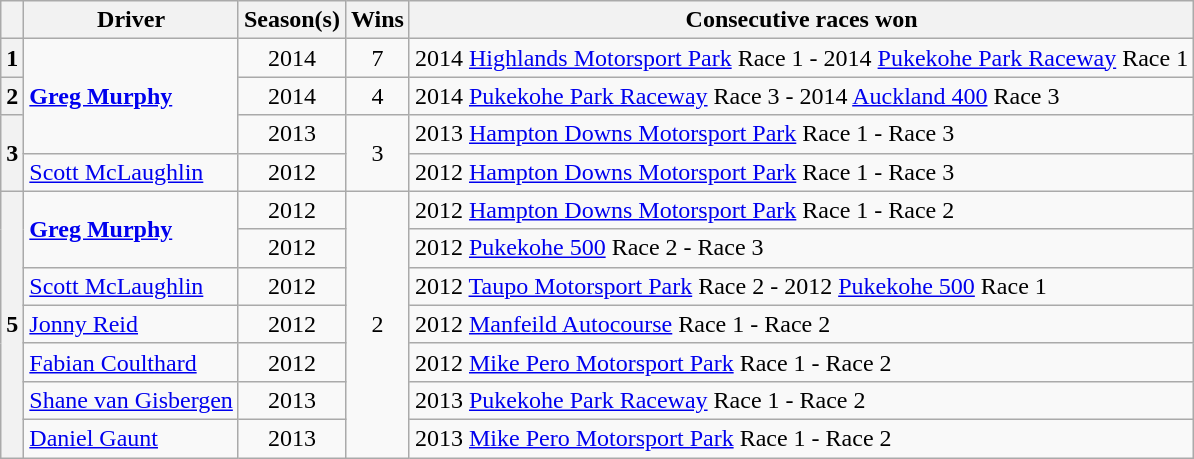<table class="wikitable">
<tr>
<th></th>
<th>Driver</th>
<th>Season(s)</th>
<th>Wins</th>
<th>Consecutive races won</th>
</tr>
<tr>
<th>1</th>
<td rowspan=3> <strong><a href='#'>Greg Murphy</a></strong></td>
<td align=center>2014</td>
<td align=center>7</td>
<td>2014 <a href='#'>Highlands Motorsport Park</a> Race 1 - 2014 <a href='#'>Pukekohe Park Raceway</a> Race 1</td>
</tr>
<tr>
<th>2</th>
<td align=center>2014</td>
<td align=center>4</td>
<td>2014 <a href='#'>Pukekohe Park Raceway</a> Race 3 - 2014 <a href='#'>Auckland 400</a> Race 3</td>
</tr>
<tr>
<th rowspan=2>3</th>
<td align=center>2013</td>
<td rowspan=2 align=center>3</td>
<td>2013 <a href='#'>Hampton Downs Motorsport Park</a> Race 1 - Race 3</td>
</tr>
<tr>
<td> <a href='#'>Scott McLaughlin</a></td>
<td align=center>2012</td>
<td>2012 <a href='#'>Hampton Downs Motorsport Park</a> Race 1 - Race 3</td>
</tr>
<tr>
<th rowspan=7>5</th>
<td rowspan=2> <strong><a href='#'>Greg Murphy</a></strong></td>
<td align=center>2012</td>
<td rowspan=7 align=center>2</td>
<td>2012 <a href='#'>Hampton Downs Motorsport Park</a> Race 1 - Race 2</td>
</tr>
<tr>
<td align=center>2012</td>
<td>2012 <a href='#'>Pukekohe 500</a> Race 2 - Race 3</td>
</tr>
<tr>
<td> <a href='#'>Scott McLaughlin</a></td>
<td align=center>2012</td>
<td>2012 <a href='#'>Taupo Motorsport Park</a> Race 2 - 2012 <a href='#'>Pukekohe 500</a> Race 1</td>
</tr>
<tr>
<td> <a href='#'>Jonny Reid</a></td>
<td align=center>2012</td>
<td>2012 <a href='#'>Manfeild Autocourse</a> Race 1 - Race 2</td>
</tr>
<tr>
<td> <a href='#'>Fabian Coulthard</a></td>
<td align=center>2012</td>
<td>2012 <a href='#'>Mike Pero Motorsport Park</a> Race 1 - Race 2</td>
</tr>
<tr>
<td> <a href='#'>Shane van Gisbergen</a></td>
<td align=center>2013</td>
<td>2013 <a href='#'>Pukekohe Park Raceway</a> Race 1 - Race 2</td>
</tr>
<tr>
<td> <a href='#'>Daniel Gaunt</a></td>
<td align=center>2013</td>
<td>2013 <a href='#'>Mike Pero Motorsport Park</a> Race 1 - Race 2</td>
</tr>
</table>
